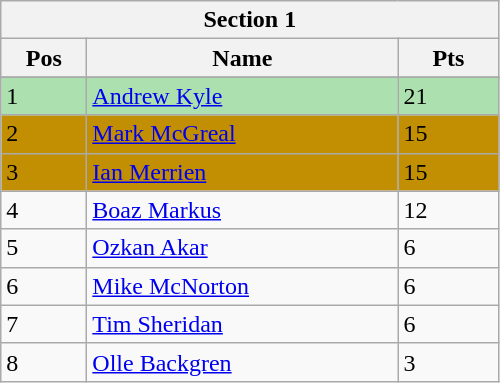<table class="wikitable">
<tr>
<th colspan="6">Section 1</th>
</tr>
<tr>
<th width=50>Pos</th>
<th width=200>Name</th>
<th width=60>Pts</th>
</tr>
<tr>
</tr>
<tr style="background:#ACE1AF;">
<td>1</td>
<td> <a href='#'>Andrew Kyle</a></td>
<td>21</td>
</tr>
<tr style="background:#c28f02;">
<td>2</td>
<td> <a href='#'>Mark McGreal</a></td>
<td>15</td>
</tr>
<tr style="background:#c28f02;">
<td>3</td>
<td> <a href='#'>Ian Merrien</a></td>
<td>15</td>
</tr>
<tr>
<td>4</td>
<td> <a href='#'>Boaz Markus</a></td>
<td>12</td>
</tr>
<tr>
<td>5</td>
<td> <a href='#'>Ozkan Akar</a></td>
<td>6</td>
</tr>
<tr>
<td>6</td>
<td> <a href='#'>Mike McNorton</a></td>
<td>6</td>
</tr>
<tr>
<td>7</td>
<td> <a href='#'>Tim Sheridan</a></td>
<td>6</td>
</tr>
<tr>
<td>8</td>
<td> <a href='#'>Olle Backgren</a></td>
<td>3</td>
</tr>
</table>
